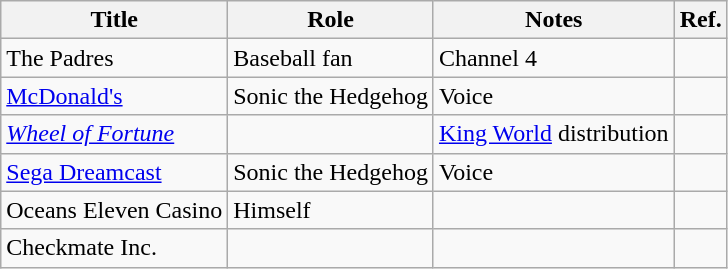<table class="wikitable sortable">
<tr>
<th>Title</th>
<th>Role</th>
<th>Notes</th>
<th>Ref.</th>
</tr>
<tr>
<td>The Padres</td>
<td>Baseball fan</td>
<td>Channel 4</td>
<td></td>
</tr>
<tr>
<td><a href='#'>McDonald's</a></td>
<td>Sonic the Hedgehog</td>
<td>Voice</td>
<td></td>
</tr>
<tr>
<td><em><a href='#'>Wheel of Fortune</a></em></td>
<td></td>
<td><a href='#'>King World</a> distribution</td>
<td></td>
</tr>
<tr>
<td><a href='#'>Sega Dreamcast</a></td>
<td>Sonic the Hedgehog</td>
<td>Voice</td>
<td></td>
</tr>
<tr>
<td>Oceans Eleven Casino</td>
<td>Himself</td>
<td></td>
<td></td>
</tr>
<tr>
<td>Checkmate Inc.</td>
<td></td>
<td></td>
<td></td>
</tr>
</table>
